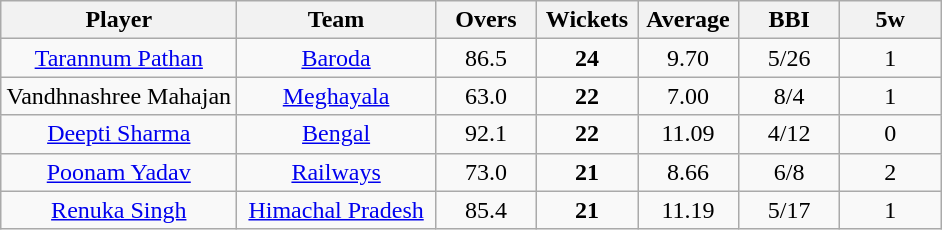<table class="wikitable" style="text-align:center">
<tr>
<th width=150>Player</th>
<th width=125>Team</th>
<th width=60>Overs</th>
<th width=60>Wickets</th>
<th width=60>Average</th>
<th width=60>BBI</th>
<th width=60>5w</th>
</tr>
<tr>
<td><a href='#'>Tarannum Pathan</a></td>
<td><a href='#'>Baroda</a></td>
<td>86.5</td>
<td><strong>24</strong></td>
<td>9.70</td>
<td>5/26</td>
<td>1</td>
</tr>
<tr>
<td>Vandhnashree Mahajan</td>
<td><a href='#'>Meghayala</a></td>
<td>63.0</td>
<td><strong>22</strong></td>
<td>7.00</td>
<td>8/4</td>
<td>1</td>
</tr>
<tr>
<td><a href='#'>Deepti Sharma</a></td>
<td><a href='#'>Bengal</a></td>
<td>92.1</td>
<td><strong>22</strong></td>
<td>11.09</td>
<td>4/12</td>
<td>0</td>
</tr>
<tr>
<td><a href='#'>Poonam Yadav</a></td>
<td><a href='#'>Railways</a></td>
<td>73.0</td>
<td><strong>21</strong></td>
<td>8.66</td>
<td>6/8</td>
<td>2</td>
</tr>
<tr>
<td><a href='#'>Renuka Singh</a></td>
<td><a href='#'>Himachal Pradesh</a></td>
<td>85.4</td>
<td><strong>21</strong></td>
<td>11.19</td>
<td>5/17</td>
<td>1</td>
</tr>
</table>
